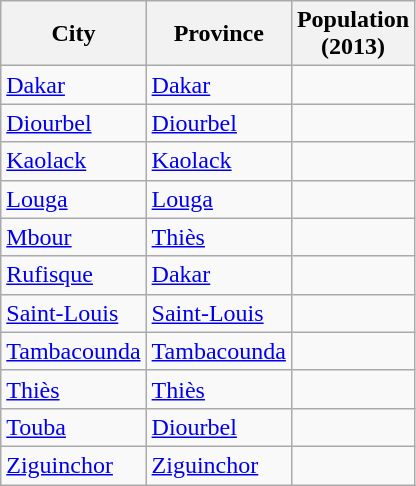<table class="wikitable sortable sticky-header col3right">
<tr>
<th>City</th>
<th>Province</th>
<th>Population<br>(2013)</th>
</tr>
<tr>
<td><a href='#'>Dakar</a></td>
<td><a href='#'>Dakar</a></td>
<td></td>
</tr>
<tr>
<td><a href='#'>Diourbel</a></td>
<td><a href='#'>Diourbel</a></td>
<td></td>
</tr>
<tr>
<td><a href='#'>Kaolack</a></td>
<td><a href='#'>Kaolack</a></td>
<td></td>
</tr>
<tr>
<td><a href='#'>Louga</a></td>
<td><a href='#'>Louga</a></td>
<td></td>
</tr>
<tr>
<td><a href='#'>Mbour</a></td>
<td><a href='#'>Thiès</a></td>
<td></td>
</tr>
<tr>
<td><a href='#'>Rufisque</a></td>
<td><a href='#'>Dakar</a></td>
<td></td>
</tr>
<tr>
<td><a href='#'>Saint-Louis</a></td>
<td><a href='#'>Saint-Louis</a></td>
<td></td>
</tr>
<tr>
<td><a href='#'>Tambacounda</a></td>
<td><a href='#'>Tambacounda</a></td>
<td></td>
</tr>
<tr>
<td><a href='#'>Thiès</a></td>
<td><a href='#'>Thiès</a></td>
<td></td>
</tr>
<tr>
<td><a href='#'>Touba</a></td>
<td><a href='#'>Diourbel</a></td>
<td></td>
</tr>
<tr>
<td><a href='#'>Ziguinchor</a></td>
<td><a href='#'>Ziguinchor</a></td>
<td></td>
</tr>
</table>
